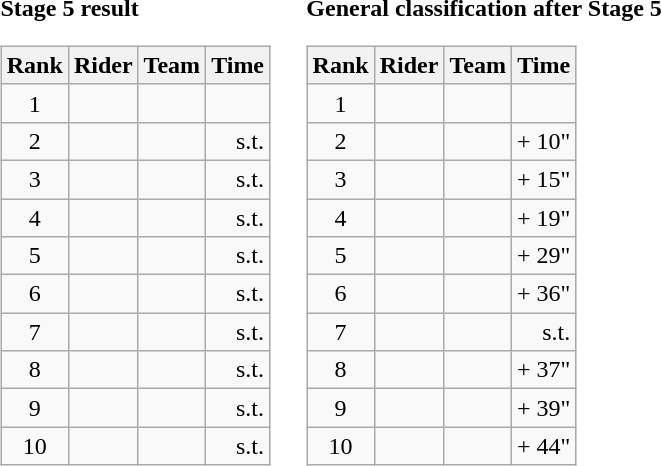<table>
<tr>
<td><strong>Stage 5 result</strong><br><table class="wikitable">
<tr>
<th scope="col">Rank</th>
<th scope="col">Rider</th>
<th scope="col">Team</th>
<th scope="col">Time</th>
</tr>
<tr>
<td style="text-align:center;">1</td>
<td></td>
<td></td>
<td style="text-align:right;"></td>
</tr>
<tr>
<td style="text-align:center;">2</td>
<td></td>
<td></td>
<td style="text-align:right;">s.t.</td>
</tr>
<tr>
<td style="text-align:center;">3</td>
<td></td>
<td></td>
<td style="text-align:right;">s.t.</td>
</tr>
<tr>
<td style="text-align:center;">4</td>
<td></td>
<td></td>
<td style="text-align:right;">s.t.</td>
</tr>
<tr>
<td style="text-align:center;">5</td>
<td></td>
<td></td>
<td style="text-align:right;">s.t.</td>
</tr>
<tr>
<td style="text-align:center;">6</td>
<td></td>
<td></td>
<td style="text-align:right;">s.t.</td>
</tr>
<tr>
<td style="text-align:center;">7</td>
<td></td>
<td></td>
<td style="text-align:right;">s.t.</td>
</tr>
<tr>
<td style="text-align:center;">8</td>
<td></td>
<td></td>
<td style="text-align:right;">s.t.</td>
</tr>
<tr>
<td style="text-align:center;">9</td>
<td></td>
<td></td>
<td style="text-align:right;">s.t.</td>
</tr>
<tr>
<td style="text-align:center;">10</td>
<td></td>
<td></td>
<td style="text-align:right;">s.t.</td>
</tr>
</table>
</td>
<td></td>
<td><strong>General classification after Stage 5</strong><br><table class="wikitable">
<tr>
<th scope="col">Rank</th>
<th scope="col">Rider</th>
<th scope="col">Team</th>
<th scope="col">Time</th>
</tr>
<tr>
<td style="text-align:center;">1</td>
<td></td>
<td></td>
<td style="text-align:right;"></td>
</tr>
<tr>
<td style="text-align:center;">2</td>
<td></td>
<td></td>
<td style="text-align:right;">+ 10"</td>
</tr>
<tr>
<td style="text-align:center;">3</td>
<td></td>
<td></td>
<td style="text-align:right;">+ 15"</td>
</tr>
<tr>
<td style="text-align:center;">4</td>
<td></td>
<td></td>
<td style="text-align:right;">+ 19"</td>
</tr>
<tr>
<td style="text-align:center;">5</td>
<td></td>
<td></td>
<td style="text-align:right;">+ 29"</td>
</tr>
<tr>
<td style="text-align:center;">6</td>
<td></td>
<td></td>
<td style="text-align:right;">+ 36"</td>
</tr>
<tr>
<td style="text-align:center;">7</td>
<td></td>
<td></td>
<td style="text-align:right;">s.t.</td>
</tr>
<tr>
<td style="text-align:center;">8</td>
<td></td>
<td></td>
<td style="text-align:right;">+ 37"</td>
</tr>
<tr>
<td style="text-align:center;">9</td>
<td></td>
<td></td>
<td style="text-align:right;">+ 39"</td>
</tr>
<tr>
<td style="text-align:center;">10</td>
<td></td>
<td></td>
<td style="text-align:right;">+ 44"</td>
</tr>
</table>
</td>
</tr>
</table>
